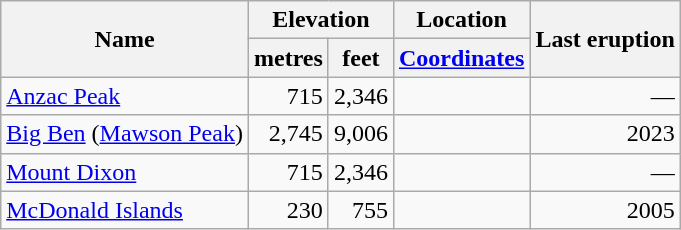<table class="wikitable sortable" style="text-align: left; ">
<tr>
<th rowspan="2">Name</th>
<th colspan ="2">Elevation</th>
<th>Location</th>
<th rowspan="2">Last eruption</th>
</tr>
<tr>
<th>metres</th>
<th>feet</th>
<th><a href='#'>Coordinates</a></th>
</tr>
<tr align="right">
<td align="left"><a href='#'>Anzac Peak</a></td>
<td>715</td>
<td>2,346</td>
<td></td>
<td>—</td>
</tr>
<tr align="right">
<td align="left"><a href='#'>Big Ben</a> (<a href='#'>Mawson Peak</a>)</td>
<td>2,745</td>
<td>9,006</td>
<td></td>
<td>2023</td>
</tr>
<tr align="right">
<td align="left"><a href='#'>Mount Dixon</a></td>
<td>715</td>
<td>2,346</td>
<td></td>
<td>—</td>
</tr>
<tr align="right">
<td align="left"><a href='#'>McDonald Islands</a></td>
<td>230</td>
<td>755</td>
<td></td>
<td>2005</td>
</tr>
</table>
